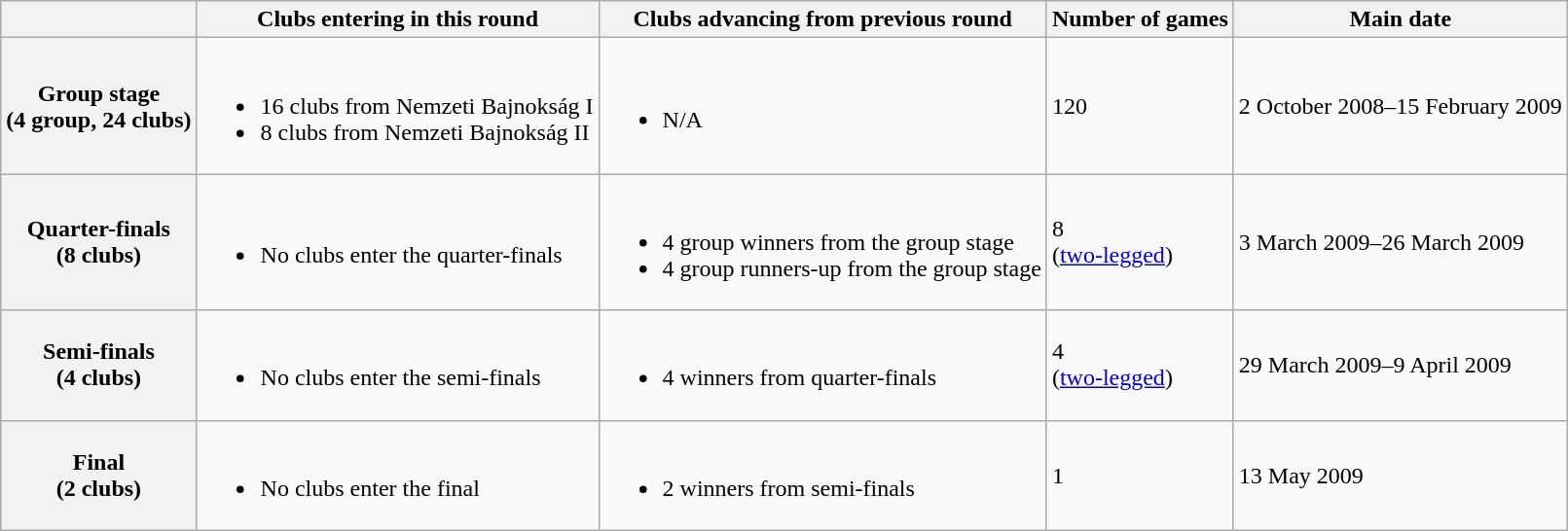<table class="wikitable">
<tr>
<th></th>
<th>Clubs entering in this round</th>
<th>Clubs advancing from previous round</th>
<th>Number of games</th>
<th>Main date</th>
</tr>
<tr>
<th>Group stage<br>(4 group, 24 clubs)</th>
<td><br><ul><li>16 clubs from Nemzeti Bajnokság I</li><li>8 clubs from Nemzeti Bajnokság II</li></ul></td>
<td><br><ul><li>N/A</li></ul></td>
<td>120</td>
<td>2 October 2008–15 February 2009</td>
</tr>
<tr>
<th>Quarter-finals<br>(8 clubs)</th>
<td><br><ul><li>No clubs enter the quarter-finals</li></ul></td>
<td><br><ul><li>4 group winners from the group stage</li><li>4 group runners-up from the group stage</li></ul></td>
<td>8<br>(<a href='#'>two-legged</a>)</td>
<td>3 March 2009–26 March 2009</td>
</tr>
<tr>
<th>Semi-finals<br>(4 clubs)</th>
<td><br><ul><li>No clubs enter the semi-finals</li></ul></td>
<td><br><ul><li>4 winners from quarter-finals</li></ul></td>
<td>4<br>(<a href='#'>two-legged</a>)</td>
<td>29 March 2009–9 April 2009</td>
</tr>
<tr>
<th>Final<br>(2 clubs)</th>
<td><br><ul><li>No clubs enter the final</li></ul></td>
<td><br><ul><li>2 winners from semi-finals</li></ul></td>
<td>1</td>
<td>13 May 2009</td>
</tr>
</table>
